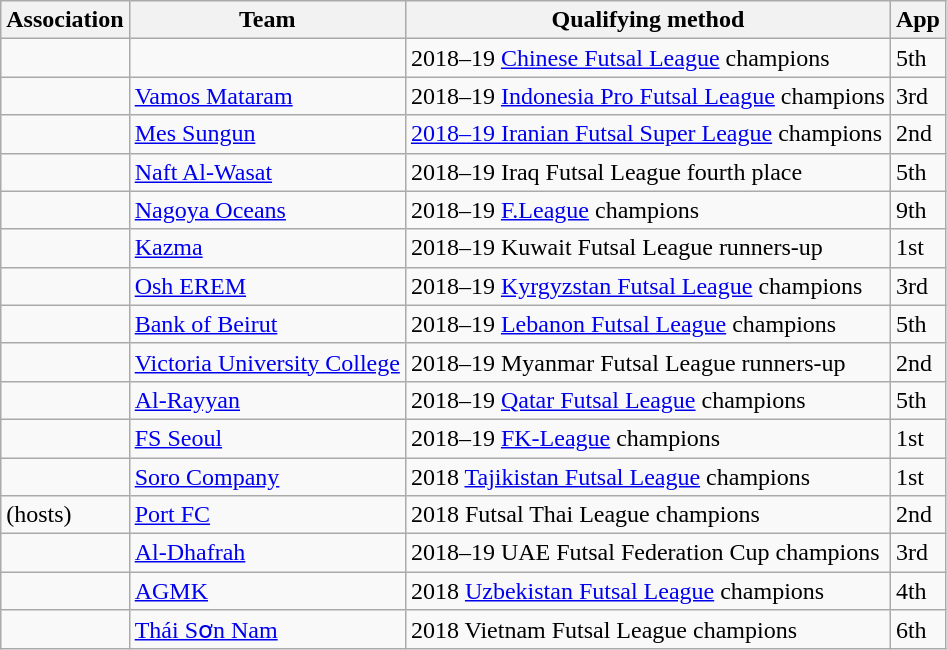<table class="wikitable sortable">
<tr>
<th>Association</th>
<th>Team</th>
<th>Qualifying method</th>
<th>App </th>
</tr>
<tr>
<td></td>
<td></td>
<td>2018–19 <a href='#'>Chinese Futsal League</a> champions</td>
<td>5th </td>
</tr>
<tr>
<td></td>
<td><a href='#'>Vamos Mataram</a></td>
<td>2018–19 <a href='#'>Indonesia Pro Futsal League</a> champions</td>
<td>3rd </td>
</tr>
<tr>
<td></td>
<td><a href='#'>Mes Sungun</a></td>
<td><a href='#'>2018–19 Iranian Futsal Super League</a> champions</td>
<td>2nd </td>
</tr>
<tr>
<td></td>
<td><a href='#'>Naft Al-Wasat</a></td>
<td>2018–19 Iraq Futsal League fourth place</td>
<td>5th </td>
</tr>
<tr>
<td></td>
<td><a href='#'>Nagoya Oceans</a></td>
<td>2018–19 <a href='#'>F.League</a> champions</td>
<td>9th </td>
</tr>
<tr>
<td></td>
<td><a href='#'>Kazma</a></td>
<td>2018–19 Kuwait Futsal League runners-up</td>
<td>1st</td>
</tr>
<tr>
<td></td>
<td><a href='#'>Osh EREM</a></td>
<td>2018–19 <a href='#'>Kyrgyzstan Futsal League</a> champions</td>
<td>3rd </td>
</tr>
<tr>
<td></td>
<td><a href='#'>Bank of Beirut</a></td>
<td>2018–19 <a href='#'>Lebanon Futsal League</a> champions</td>
<td>5th </td>
</tr>
<tr>
<td></td>
<td><a href='#'>Victoria University College</a></td>
<td>2018–19 Myanmar Futsal League runners-up</td>
<td>2nd </td>
</tr>
<tr>
<td></td>
<td><a href='#'>Al-Rayyan</a></td>
<td>2018–19 <a href='#'>Qatar Futsal League</a> champions</td>
<td>5th </td>
</tr>
<tr>
<td></td>
<td><a href='#'>FS Seoul</a></td>
<td>2018–19 <a href='#'>FK-League</a> champions</td>
<td>1st</td>
</tr>
<tr>
<td></td>
<td><a href='#'>Soro Company</a></td>
<td>2018 <a href='#'>Tajikistan Futsal League</a> champions</td>
<td>1st</td>
</tr>
<tr>
<td> (hosts)</td>
<td><a href='#'>Port FC</a></td>
<td>2018 Futsal Thai League champions</td>
<td>2nd </td>
</tr>
<tr>
<td></td>
<td><a href='#'>Al-Dhafrah</a></td>
<td>2018–19 UAE Futsal Federation Cup champions</td>
<td>3rd </td>
</tr>
<tr>
<td></td>
<td><a href='#'>AGMK</a></td>
<td>2018 <a href='#'>Uzbekistan Futsal League</a> champions</td>
<td>4th </td>
</tr>
<tr>
<td></td>
<td><a href='#'>Thái Sơn Nam</a></td>
<td>2018 Vietnam Futsal League champions</td>
<td>6th </td>
</tr>
</table>
